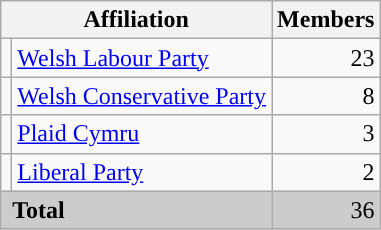<table class="wikitable">
<tr>
<th colspan="2">Affiliation</th>
<th>Members</th>
</tr>
<tr>
<td style="color:inherit;background:"></td>
<td><a href='#'>Welsh Labour Party</a></td>
<td style="text-align:right;">23</td>
</tr>
<tr>
<td style="color:inherit;background:"></td>
<td><a href='#'>Welsh Conservative Party</a></td>
<td style="text-align:right;">8</td>
</tr>
<tr>
<td style="color:inherit;background:"></td>
<td><a href='#'>Plaid Cymru</a></td>
<td style="text-align:right;">3</td>
</tr>
<tr>
<td style="color:inherit;background:"></td>
<td><a href='#'>Liberal Party</a></td>
<td style="text-align:right;">2</td>
</tr>
<tr style="background:#ccc;">
<td colspan="2"> <strong>Total</strong></td>
<td style="text-align:right;">36</td>
</tr>
</table>
